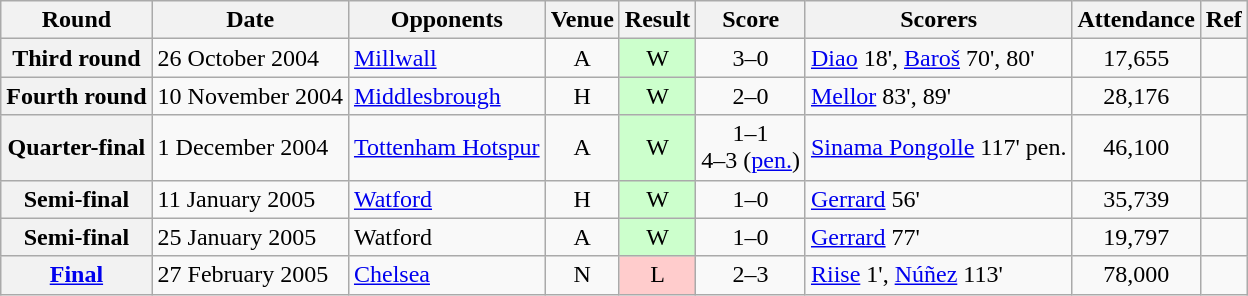<table class="sortable wikitable plainrowheaders" style="text-align:center">
<tr>
<th scope="col">Round</th>
<th scope="col">Date</th>
<th scope="col">Opponents</th>
<th scope="col">Venue</th>
<th scope="col">Result</th>
<th scope="col">Score</th>
<th scope="col">Scorers</th>
<th scope="col">Attendance</th>
<th scope="col" class="unsortable">Ref</th>
</tr>
<tr>
<th scope=row>Third round</th>
<td align=left>26 October 2004</td>
<td align=left><a href='#'>Millwall</a></td>
<td>A</td>
<td style="background:#cfc">W</td>
<td>3–0</td>
<td align=left><a href='#'>Diao</a> 18', <a href='#'>Baroš</a> 70', 80'</td>
<td>17,655</td>
<td align=center></td>
</tr>
<tr>
<th scope=row>Fourth round</th>
<td align=left>10 November 2004</td>
<td align=left><a href='#'>Middlesbrough</a></td>
<td>H</td>
<td style="background:#cfc">W</td>
<td>2–0</td>
<td align=left><a href='#'>Mellor</a> 83', 89'</td>
<td>28,176</td>
<td align=center></td>
</tr>
<tr>
<th scope=row>Quarter-final</th>
<td align=left>1 December 2004</td>
<td align=left><a href='#'>Tottenham Hotspur</a></td>
<td>A</td>
<td style="background:#cfc">W</td>
<td>1–1<br>4–3 (<a href='#'>pen.</a>)</td>
<td align=left><a href='#'>Sinama Pongolle</a> 117' pen.</td>
<td>46,100</td>
<td align=center></td>
</tr>
<tr>
<th scope=row>Semi-final</th>
<td align=left>11 January 2005</td>
<td align=left><a href='#'>Watford</a></td>
<td>H</td>
<td style="background:#cfc">W</td>
<td>1–0</td>
<td align=left><a href='#'>Gerrard</a> 56'</td>
<td>35,739</td>
<td align=center></td>
</tr>
<tr>
<th scope=row>Semi-final</th>
<td align=left>25 January 2005</td>
<td align=left>Watford</td>
<td>A</td>
<td style="background:#cfc">W</td>
<td>1–0</td>
<td align=left><a href='#'>Gerrard</a> 77'</td>
<td>19,797</td>
<td align=center></td>
</tr>
<tr>
<th scope=row><a href='#'>Final</a></th>
<td align=left>27 February 2005</td>
<td align=left><a href='#'>Chelsea</a></td>
<td>N</td>
<td style="background:#fcc">L</td>
<td>2–3 </td>
<td align=left><a href='#'>Riise</a> 1', <a href='#'>Núñez</a> 113'</td>
<td>78,000</td>
<td align=center></td>
</tr>
</table>
